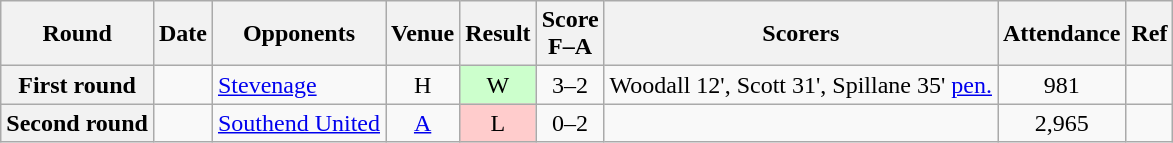<table class="wikitable plainrowheaders sortable" style="text-align:center">
<tr>
<th scope="col">Round</th>
<th scope="col">Date</th>
<th scope="col">Opponents</th>
<th scope="col">Venue</th>
<th scope="col">Result</th>
<th scope="col">Score<br>F–A</th>
<th scope="col" class="unsortable">Scorers</th>
<th scope="col">Attendance</th>
<th scope="col" class="unsortable">Ref</th>
</tr>
<tr>
<th scope="row">First round</th>
<td align="left"></td>
<td align="left"><a href='#'>Stevenage</a></td>
<td>H</td>
<td style="background-color:#CCFFCC">W</td>
<td>3–2</td>
<td align="left">Woodall 12', Scott 31', Spillane 35' <a href='#'>pen.</a></td>
<td>981</td>
<td></td>
</tr>
<tr>
<th scope="row">Second round</th>
<td align="left"></td>
<td align="left"><a href='#'>Southend United</a></td>
<td><a href='#'>A</a></td>
<td style="background-color:#FFCCCC">L</td>
<td>0–2</td>
<td align="left"></td>
<td>2,965</td>
<td></td>
</tr>
</table>
